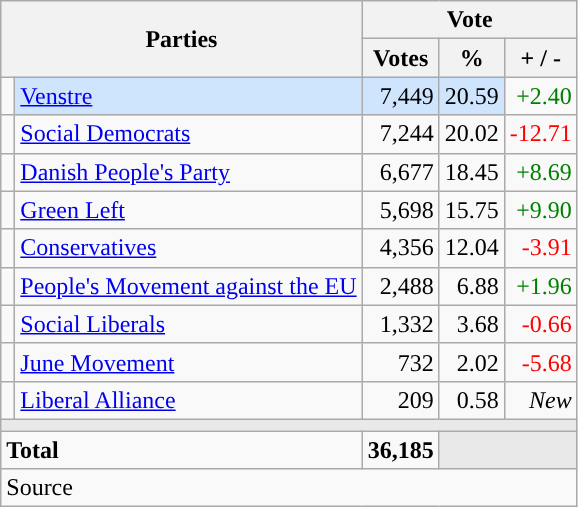<table class="wikitable" style="text-align:right;">
<tr>
<th style="text-align:centre;" rowspan="2" colspan="2" width="225">Parties</th>
<th colspan="3">Vote</th>
</tr>
<tr>
<th width="15">Votes</th>
<th width="15">%</th>
<th width="15">+ / -</th>
</tr>
<tr>
<td width="2" style="color:inherit;background:"></td>
<td bgcolor=#cfe5fe   align="left"><a href='#'>Venstre</a></td>
<td bgcolor=#cfe5fe>7,449</td>
<td bgcolor=#cfe5fe>20.59</td>
<td style=color:green;>+2.40</td>
</tr>
<tr>
<td width="2" style="color:inherit;background:"></td>
<td align="left"><a href='#'>Social Democrats</a></td>
<td>7,244</td>
<td>20.02</td>
<td style=color:red;>-12.71</td>
</tr>
<tr>
<td width="2" style="color:inherit;background:"></td>
<td align="left"><a href='#'>Danish People's Party</a></td>
<td>6,677</td>
<td>18.45</td>
<td style=color:green;>+8.69</td>
</tr>
<tr>
<td width="2" style="color:inherit;background:"></td>
<td align="left"><a href='#'>Green Left</a></td>
<td>5,698</td>
<td>15.75</td>
<td style=color:green;>+9.90</td>
</tr>
<tr>
<td width="2" style="color:inherit;background:"></td>
<td align="left"><a href='#'>Conservatives</a></td>
<td>4,356</td>
<td>12.04</td>
<td style=color:red;>-3.91</td>
</tr>
<tr>
<td width="2" style="color:inherit;background:"></td>
<td align="left"><a href='#'>People's Movement against the EU</a></td>
<td>2,488</td>
<td>6.88</td>
<td style=color:green;>+1.96</td>
</tr>
<tr>
<td width="2" style="color:inherit;background:"></td>
<td align="left"><a href='#'>Social Liberals</a></td>
<td>1,332</td>
<td>3.68</td>
<td style=color:red;>-0.66</td>
</tr>
<tr>
<td width="2" style="color:inherit;background:"></td>
<td align="left"><a href='#'>June Movement</a></td>
<td>732</td>
<td>2.02</td>
<td style=color:red;>-5.68</td>
</tr>
<tr>
<td width="2" style="color:inherit;background:"></td>
<td align="left"><a href='#'>Liberal Alliance</a></td>
<td>209</td>
<td>0.58</td>
<td><em>New</em></td>
</tr>
<tr>
<td colspan="7" bgcolor="#E9E9E9"></td>
</tr>
<tr>
<td align="left" colspan="2"><strong>Total</strong></td>
<td><strong>36,185</strong></td>
<td bgcolor="#E9E9E9" colspan="2"></td>
</tr>
<tr>
<td align="left" colspan="6">Source</td>
</tr>
</table>
